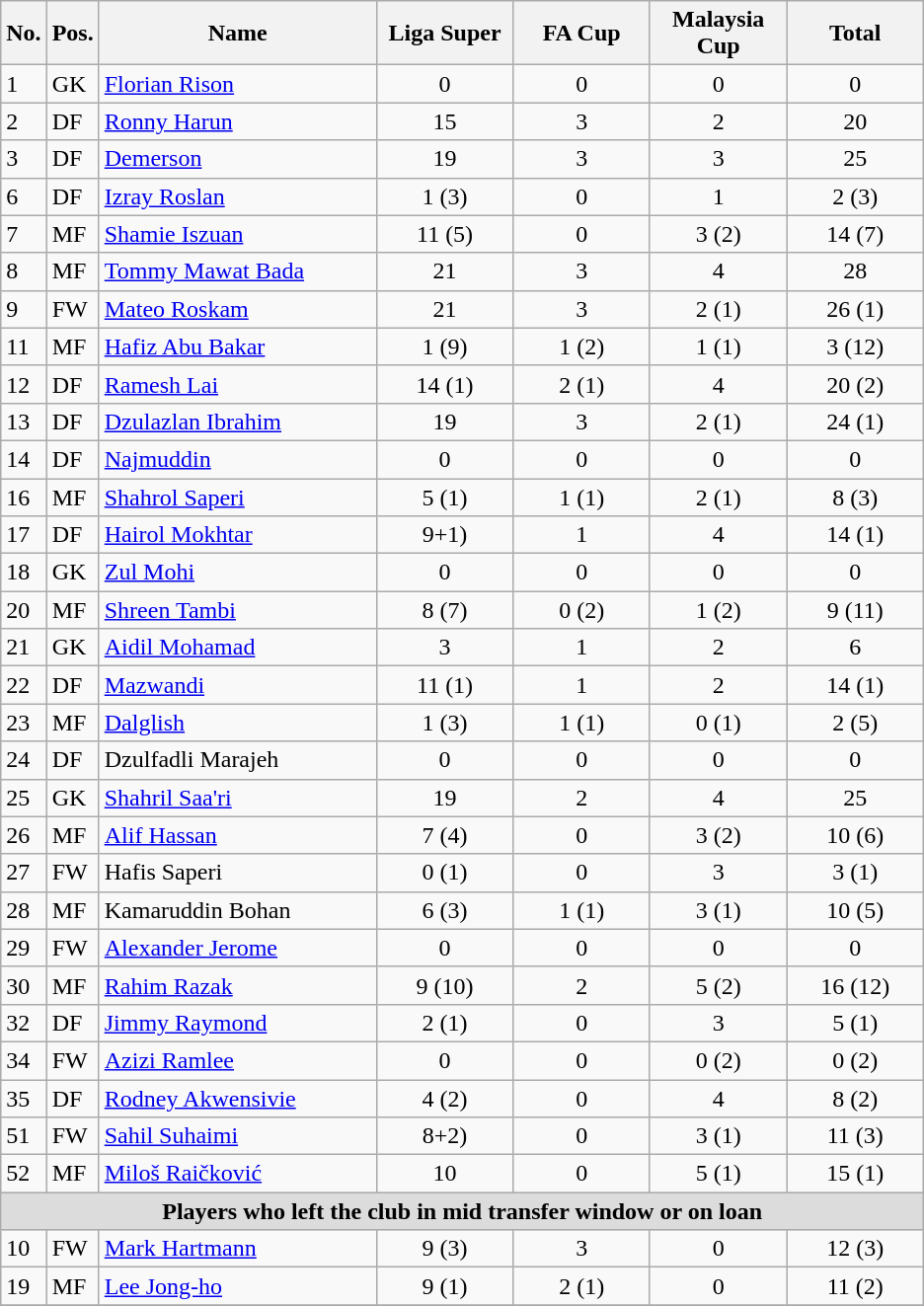<table class="wikitable" style="text-align:center">
<tr>
<th rowspan="1" valign="center">No.</th>
<th rowspan="1" valign="center">Pos.</th>
<th rowspan="1" valign="center" width="180">Name</th>
<th rowspan="1" width="85">Liga Super</th>
<th rowspan="1" width="85">FA Cup</th>
<th rowspan="1" width="85">Malaysia Cup</th>
<th rowspan="1" width="85">Total</th>
</tr>
<tr>
<td align=left>1</td>
<td align=left>GK</td>
<td align=left> <a href='#'>Florian Rison</a></td>
<td>0</td>
<td>0</td>
<td>0</td>
<td>0</td>
</tr>
<tr>
<td align=left>2</td>
<td align=left>DF</td>
<td align=left> <a href='#'>Ronny Harun</a></td>
<td>15</td>
<td>3</td>
<td>2</td>
<td>20</td>
</tr>
<tr>
<td align=left>3</td>
<td align=left>DF</td>
<td align=left> <a href='#'>Demerson</a></td>
<td>19</td>
<td>3</td>
<td>3</td>
<td>25</td>
</tr>
<tr>
<td align=left>6</td>
<td align=left>DF</td>
<td align=left> <a href='#'>Izray Roslan</a></td>
<td>1 (3)</td>
<td>0</td>
<td>1</td>
<td>2 (3)</td>
</tr>
<tr>
<td align=left>7</td>
<td align=left>MF</td>
<td align=left> <a href='#'>Shamie Iszuan</a></td>
<td>11 (5)</td>
<td>0</td>
<td>3 (2)</td>
<td>14 (7)</td>
</tr>
<tr>
<td align=left>8</td>
<td align=left>MF</td>
<td align=left> <a href='#'>Tommy Mawat Bada</a></td>
<td>21</td>
<td>3</td>
<td>4</td>
<td>28</td>
</tr>
<tr>
<td align=left>9</td>
<td align=left>FW</td>
<td align=left> <a href='#'>Mateo Roskam</a></td>
<td>21</td>
<td>3</td>
<td>2 (1)</td>
<td>26 (1)</td>
</tr>
<tr>
<td align=left>11</td>
<td align=left>MF</td>
<td align=left> <a href='#'>Hafiz Abu Bakar</a></td>
<td>1 (9)</td>
<td>1 (2)</td>
<td>1 (1)</td>
<td>3 (12)</td>
</tr>
<tr>
<td align=left>12</td>
<td align=left>DF</td>
<td align=left> <a href='#'>Ramesh Lai</a></td>
<td>14 (1)</td>
<td>2 (1)</td>
<td>4</td>
<td>20 (2)</td>
</tr>
<tr>
<td align=left>13</td>
<td align=left>DF</td>
<td align=left> <a href='#'>Dzulazlan Ibrahim</a></td>
<td>19</td>
<td>3</td>
<td>2 (1)</td>
<td>24 (1)</td>
</tr>
<tr>
<td align=left>14</td>
<td align=left>DF</td>
<td align=left> <a href='#'>Najmuddin</a></td>
<td>0</td>
<td>0</td>
<td>0</td>
<td>0</td>
</tr>
<tr>
<td align=left>16</td>
<td align=left>MF</td>
<td align=left> <a href='#'>Shahrol Saperi</a></td>
<td>5 (1)</td>
<td>1 (1)</td>
<td>2 (1)</td>
<td>8 (3)</td>
</tr>
<tr>
<td align=left>17</td>
<td align=left>DF</td>
<td align=left> <a href='#'>Hairol Mokhtar</a></td>
<td>9+1)</td>
<td>1</td>
<td>4</td>
<td>14 (1)</td>
</tr>
<tr>
<td align=left>18</td>
<td align=left>GK</td>
<td align=left> <a href='#'>Zul Mohi</a></td>
<td>0</td>
<td>0</td>
<td>0</td>
<td>0</td>
</tr>
<tr>
<td align=left>20</td>
<td align=left>MF</td>
<td align=left> <a href='#'>Shreen Tambi</a></td>
<td>8 (7)</td>
<td>0 (2)</td>
<td>1 (2)</td>
<td>9 (11)</td>
</tr>
<tr>
<td align=left>21</td>
<td align=left>GK</td>
<td align=left> <a href='#'>Aidil Mohamad</a></td>
<td>3</td>
<td>1</td>
<td>2</td>
<td>6</td>
</tr>
<tr>
<td align=left>22</td>
<td align=left>DF</td>
<td align=left> <a href='#'>Mazwandi</a></td>
<td>11 (1)</td>
<td>1</td>
<td>2</td>
<td>14 (1)</td>
</tr>
<tr>
<td align=left>23</td>
<td align=left>MF</td>
<td align=left> <a href='#'>Dalglish</a></td>
<td>1 (3)</td>
<td>1 (1)</td>
<td>0 (1)</td>
<td>2 (5)</td>
</tr>
<tr>
<td align=left>24</td>
<td align=left>DF</td>
<td align=left> Dzulfadli Marajeh</td>
<td>0</td>
<td>0</td>
<td>0</td>
<td>0</td>
</tr>
<tr>
<td align=left>25</td>
<td align=left>GK</td>
<td align=left> <a href='#'>Shahril Saa'ri</a></td>
<td>19</td>
<td>2</td>
<td>4</td>
<td>25</td>
</tr>
<tr>
<td align=left>26</td>
<td align=left>MF</td>
<td align=left> <a href='#'>Alif Hassan</a></td>
<td>7 (4)</td>
<td>0</td>
<td>3 (2)</td>
<td>10 (6)</td>
</tr>
<tr>
<td align=left>27</td>
<td align=left>FW</td>
<td align=left> Hafis Saperi</td>
<td>0 (1)</td>
<td>0</td>
<td>3</td>
<td>3 (1)</td>
</tr>
<tr>
<td align=left>28</td>
<td align=left>MF</td>
<td align=left> Kamaruddin Bohan</td>
<td>6 (3)</td>
<td>1 (1)</td>
<td>3 (1)</td>
<td>10 (5)</td>
</tr>
<tr>
<td align=left>29</td>
<td align=left>FW</td>
<td align=left> <a href='#'>Alexander Jerome</a></td>
<td>0</td>
<td>0</td>
<td>0</td>
<td>0</td>
</tr>
<tr>
<td align=left>30</td>
<td align=left>MF</td>
<td align=left> <a href='#'>Rahim Razak</a></td>
<td>9 (10)</td>
<td>2</td>
<td>5 (2)</td>
<td>16 (12)</td>
</tr>
<tr>
<td align=left>32</td>
<td align=left>DF</td>
<td align=left> <a href='#'>Jimmy Raymond</a></td>
<td>2 (1)</td>
<td>0</td>
<td>3</td>
<td>5 (1)</td>
</tr>
<tr>
<td align=left>34</td>
<td align=left>FW</td>
<td align=left> <a href='#'>Azizi Ramlee</a></td>
<td>0</td>
<td>0</td>
<td>0 (2)</td>
<td>0 (2)</td>
</tr>
<tr>
<td align=left>35</td>
<td align=left>DF</td>
<td align=left> <a href='#'>Rodney Akwensivie</a></td>
<td>4 (2)</td>
<td>0</td>
<td>4</td>
<td>8 (2)</td>
</tr>
<tr>
<td align=left>51</td>
<td align=left>FW</td>
<td align=left> <a href='#'>Sahil Suhaimi</a></td>
<td>8+2)</td>
<td>0</td>
<td>3 (1)</td>
<td>11 (3)</td>
</tr>
<tr>
<td align=left>52</td>
<td align=left>MF</td>
<td align=left> <a href='#'>Miloš Raičković</a></td>
<td>10</td>
<td>0</td>
<td>5 (1)</td>
<td>15 (1)</td>
</tr>
<tr>
<th colspan="15" style="background:#dcdcdc; text-align:center;"><strong>Players who left the club in mid transfer window or on loan</strong></th>
</tr>
<tr>
<td align=left>10</td>
<td align=left>FW</td>
<td align=left> <a href='#'>Mark Hartmann</a></td>
<td>9 (3)</td>
<td>3</td>
<td>0</td>
<td>12 (3)</td>
</tr>
<tr>
<td align=left>19</td>
<td align=left>MF</td>
<td align=left> <a href='#'>Lee Jong-ho</a></td>
<td>9 (1)</td>
<td>2 (1)</td>
<td>0</td>
<td>11 (2)</td>
</tr>
<tr>
</tr>
</table>
